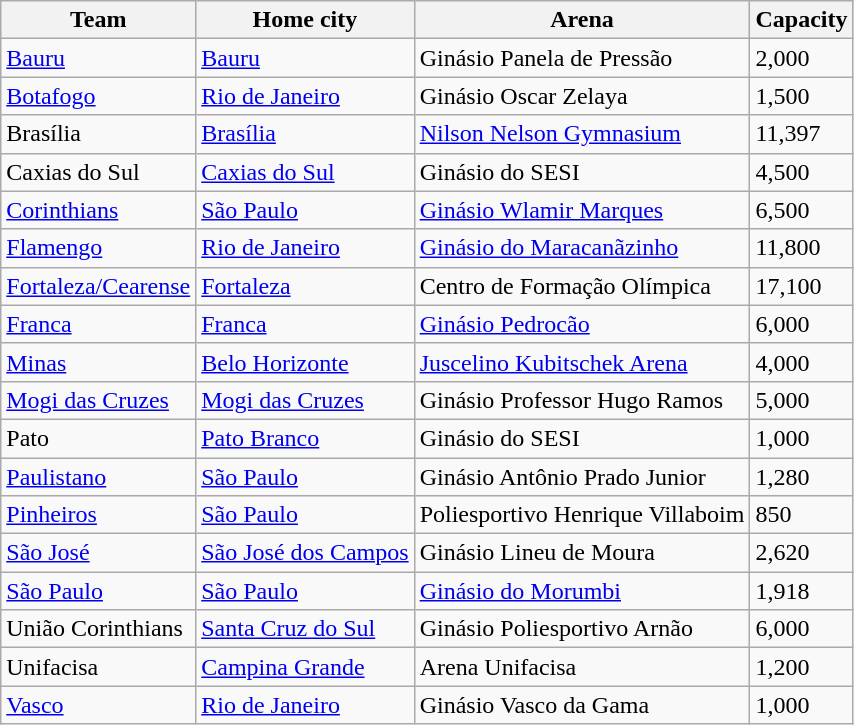<table class="wikitable sortable">
<tr>
<th>Team</th>
<th>Home city</th>
<th>Arena</th>
<th>Capacity</th>
</tr>
<tr>
<td><a href='#'>Bauru</a></td>
<td><a href='#'>Bauru</a></td>
<td>Ginásio Panela de Pressão</td>
<td>2,000</td>
</tr>
<tr>
<td><a href='#'>Botafogo</a></td>
<td><a href='#'>Rio de Janeiro</a></td>
<td>Ginásio Oscar Zelaya</td>
<td>1,500</td>
</tr>
<tr>
<td>Brasília</td>
<td><a href='#'>Brasília</a></td>
<td><a href='#'>Nilson Nelson Gymnasium</a></td>
<td>11,397</td>
</tr>
<tr>
<td>Caxias do Sul</td>
<td><a href='#'>Caxias do Sul</a></td>
<td>Ginásio do SESI</td>
<td>4,500</td>
</tr>
<tr>
<td><a href='#'>Corinthians</a></td>
<td><a href='#'>São Paulo</a></td>
<td><a href='#'>Ginásio Wlamir Marques</a></td>
<td>6,500</td>
</tr>
<tr>
<td><a href='#'>Flamengo</a></td>
<td><a href='#'>Rio de Janeiro</a></td>
<td><a href='#'>Ginásio do Maracanãzinho</a></td>
<td>11,800</td>
</tr>
<tr>
<td><a href='#'>Fortaleza/Cearense</a></td>
<td><a href='#'>Fortaleza</a></td>
<td>Centro de Formação Olímpica</td>
<td>17,100</td>
</tr>
<tr>
<td><a href='#'>Franca</a></td>
<td><a href='#'>Franca</a></td>
<td><a href='#'>Ginásio Pedrocão</a></td>
<td>6,000</td>
</tr>
<tr>
<td><a href='#'>Minas</a></td>
<td><a href='#'>Belo Horizonte</a></td>
<td><a href='#'>Juscelino Kubitschek Arena</a></td>
<td>4,000</td>
</tr>
<tr>
<td><a href='#'>Mogi das Cruzes</a></td>
<td><a href='#'>Mogi das Cruzes</a></td>
<td>Ginásio Professor Hugo Ramos</td>
<td>5,000</td>
</tr>
<tr>
<td>Pato</td>
<td><a href='#'>Pato Branco</a></td>
<td>Ginásio do SESI</td>
<td>1,000</td>
</tr>
<tr>
<td><a href='#'>Paulistano</a></td>
<td><a href='#'>São Paulo</a></td>
<td>Ginásio Antônio Prado Junior</td>
<td>1,280</td>
</tr>
<tr>
<td><a href='#'>Pinheiros</a></td>
<td><a href='#'>São Paulo</a></td>
<td>Poliesportivo Henrique Villaboim</td>
<td>850</td>
</tr>
<tr>
<td><a href='#'>São José</a></td>
<td><a href='#'>São José dos Campos</a></td>
<td>Ginásio Lineu de Moura</td>
<td>2,620</td>
</tr>
<tr>
<td><a href='#'>São Paulo</a></td>
<td><a href='#'>São Paulo</a></td>
<td><a href='#'>Ginásio do Morumbi</a></td>
<td>1,918</td>
</tr>
<tr>
<td>União Corinthians</td>
<td><a href='#'>Santa Cruz do Sul</a></td>
<td>Ginásio Poliesportivo Arnão</td>
<td>6,000</td>
</tr>
<tr>
<td>Unifacisa</td>
<td><a href='#'>Campina Grande</a></td>
<td>Arena Unifacisa</td>
<td>1,200</td>
</tr>
<tr>
<td><a href='#'>Vasco</a></td>
<td><a href='#'>Rio de Janeiro</a></td>
<td>Ginásio Vasco da Gama</td>
<td>1,000</td>
</tr>
</table>
